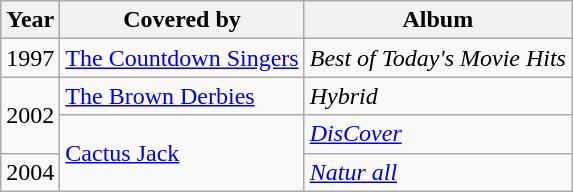<table class="wikitable">
<tr>
<th>Year</th>
<th>Covered by</th>
<th>Album</th>
</tr>
<tr>
<td>1997</td>
<td><a href='#'>The Countdown Singers</a></td>
<td><em>Best of Today's Movie Hits </em></td>
</tr>
<tr>
<td rowspan="2">2002</td>
<td><a href='#'>The Brown Derbies</a></td>
<td><em>Hybrid</em></td>
</tr>
<tr>
<td rowspan="2"><a href='#'>Cactus Jack</a></td>
<td><em><a href='#'>DisCover</a></em></td>
</tr>
<tr>
<td>2004</td>
<td><em><a href='#'>Natur all</a><strong><em><strong></td>
</tr>
</table>
